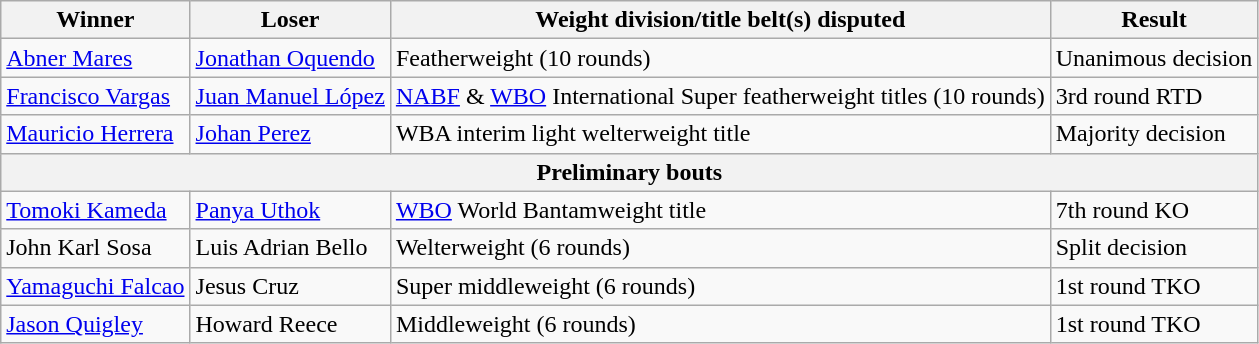<table class=wikitable>
<tr>
<th>Winner</th>
<th>Loser</th>
<th>Weight division/title belt(s) disputed</th>
<th>Result</th>
</tr>
<tr>
<td> <a href='#'>Abner Mares</a></td>
<td> <a href='#'>Jonathan Oquendo</a></td>
<td>Featherweight (10 rounds)</td>
<td>Unanimous decision</td>
</tr>
<tr>
<td> <a href='#'>Francisco Vargas</a></td>
<td> <a href='#'>Juan Manuel López</a></td>
<td><a href='#'>NABF</a> & <a href='#'>WBO</a> International Super featherweight titles (10 rounds)</td>
<td>3rd round RTD</td>
</tr>
<tr>
<td> <a href='#'>Mauricio Herrera</a></td>
<td> <a href='#'>Johan Perez</a></td>
<td>WBA interim light welterweight title</td>
<td>Majority decision</td>
</tr>
<tr>
<th colspan=4>Preliminary bouts</th>
</tr>
<tr>
<td> <a href='#'>Tomoki Kameda</a></td>
<td> <a href='#'>Panya Uthok</a></td>
<td><a href='#'>WBO</a> World Bantamweight title</td>
<td>7th round KO</td>
</tr>
<tr>
<td> John Karl Sosa</td>
<td> Luis Adrian Bello</td>
<td>Welterweight (6 rounds)</td>
<td>Split decision</td>
</tr>
<tr>
<td> <a href='#'>Yamaguchi Falcao</a></td>
<td> Jesus Cruz</td>
<td>Super middleweight (6 rounds)</td>
<td>1st round TKO</td>
</tr>
<tr>
<td> <a href='#'>Jason Quigley</a></td>
<td> Howard Reece</td>
<td>Middleweight (6 rounds)</td>
<td>1st round TKO</td>
</tr>
</table>
